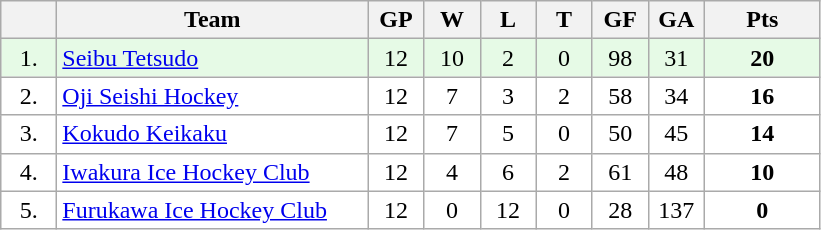<table class="wikitable">
<tr>
<th width="30"></th>
<th width="200">Team</th>
<th width="30">GP</th>
<th width="30">W</th>
<th width="30">L</th>
<th width="30">T</th>
<th width="30">GF</th>
<th width="30">GA</th>
<th width="70">Pts</th>
</tr>
<tr bgcolor="#e6fae6" align="center">
<td>1.</td>
<td align="left"><a href='#'>Seibu Tetsudo</a></td>
<td>12</td>
<td>10</td>
<td>2</td>
<td>0</td>
<td>98</td>
<td>31</td>
<td><strong>20</strong></td>
</tr>
<tr bgcolor="#FFFFFF" align="center">
<td>2.</td>
<td align="left"><a href='#'>Oji Seishi Hockey</a></td>
<td>12</td>
<td>7</td>
<td>3</td>
<td>2</td>
<td>58</td>
<td>34</td>
<td><strong>16</strong></td>
</tr>
<tr bgcolor="#FFFFFF" align="center">
<td>3.</td>
<td align="left"><a href='#'>Kokudo Keikaku</a></td>
<td>12</td>
<td>7</td>
<td>5</td>
<td>0</td>
<td>50</td>
<td>45</td>
<td><strong>14</strong></td>
</tr>
<tr bgcolor="#FFFFFF" align="center">
<td>4.</td>
<td align="left"><a href='#'>Iwakura Ice Hockey Club</a></td>
<td>12</td>
<td>4</td>
<td>6</td>
<td>2</td>
<td>61</td>
<td>48</td>
<td><strong>10</strong></td>
</tr>
<tr bgcolor="#FFFFFF" align="center">
<td>5.</td>
<td align="left"><a href='#'>Furukawa Ice Hockey Club</a></td>
<td>12</td>
<td>0</td>
<td>12</td>
<td>0</td>
<td>28</td>
<td>137</td>
<td><strong>0</strong></td>
</tr>
</table>
